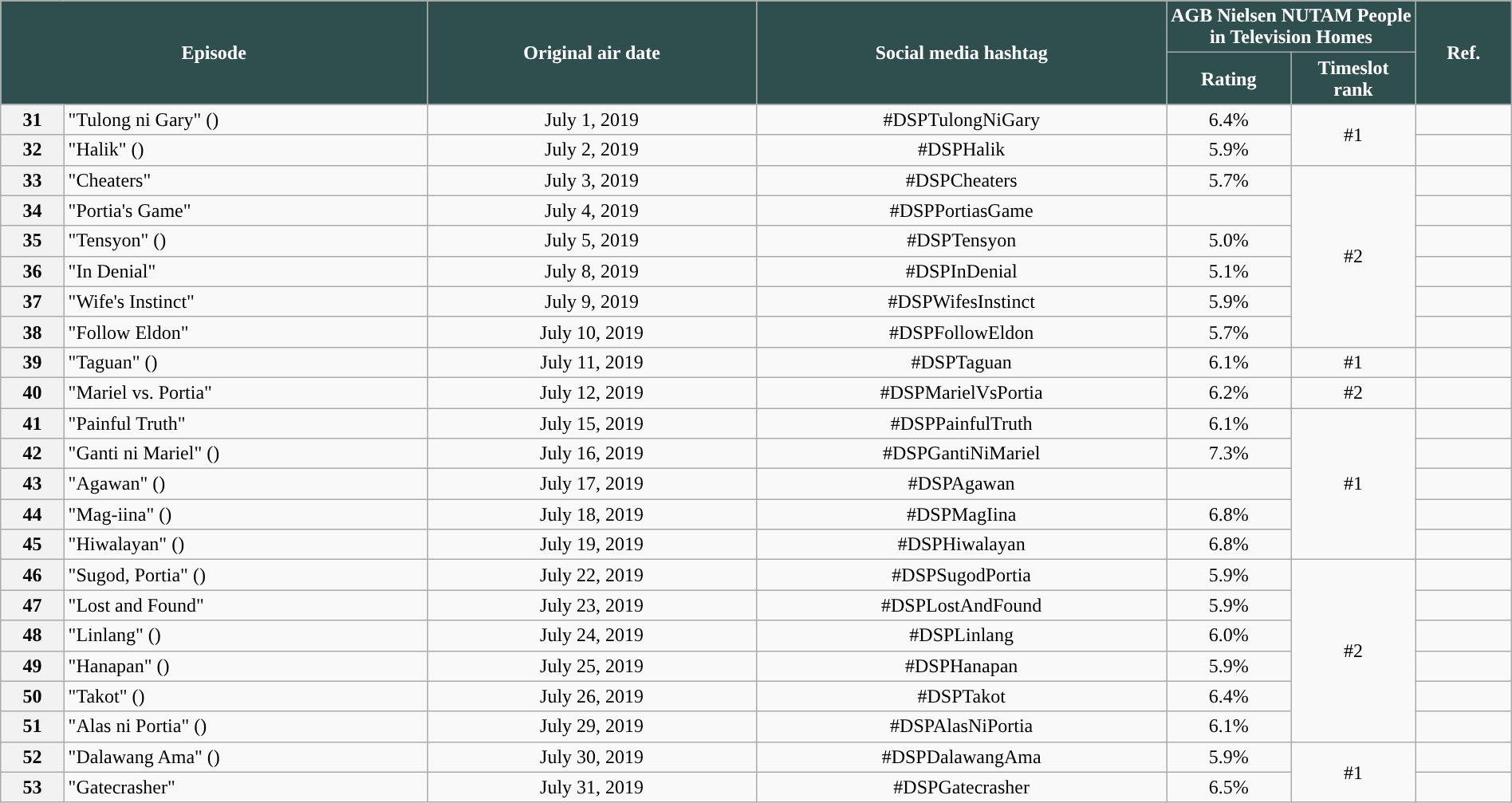<table class="wikitable" style="text-align:center; font-size:100%; line-height:18px;" width="100%">
<tr>
<th style="background-color:#2F4F4F; color:#ffffff;" colspan="2" rowspan="2">Episode</th>
<th style="background-color:#2F4F4F; color:white" rowspan="2">Original air date</th>
<th style="background-color:#2F4F4F; color:white" rowspan="2">Social media hashtag</th>
<th style="background-color:#2F4F4F; color:#ffffff;" colspan="2">AGB Nielsen NUTAM People in Television Homes</th>
<th style="background-color:#2F4F4F; color:#ffffff;" rowspan="2">Ref.</th>
</tr>
<tr>
<th style="background-color:#2F4F4F; width:75px; color:#ffffff;">Rating</th>
<th style="background-color:#2F4F4F; width:75px; color:#ffffff;">Timeslot<br>rank</th>
</tr>
<tr>
<th>31</th>
<td style="text-align: left;">"Tulong ni Gary" ()</td>
<td>July 1, 2019</td>
<td>#DSPTulongNiGary</td>
<td>6.4%</td>
<td rowspan="2">#1</td>
<td></td>
</tr>
<tr>
<th>32</th>
<td style="text-align: left;">"Halik" ()</td>
<td>July 2, 2019</td>
<td>#DSPHalik</td>
<td>5.9%</td>
<td></td>
</tr>
<tr>
<th>33</th>
<td style="text-align: left;">"Cheaters"</td>
<td>July 3, 2019</td>
<td>#DSPCheaters</td>
<td>5.7%</td>
<td rowspan="6">#2</td>
<td></td>
</tr>
<tr>
<th>34</th>
<td style="text-align: left;">"Portia's Game"</td>
<td>July 4, 2019</td>
<td>#DSPPortiasGame</td>
<td></td>
<td></td>
</tr>
<tr>
<th>35</th>
<td style="text-align: left;">"Tensyon" ()</td>
<td>July 5, 2019</td>
<td>#DSPTensyon</td>
<td>5.0%</td>
<td></td>
</tr>
<tr>
<th>36</th>
<td style="text-align: left;">"In Denial"</td>
<td>July 8, 2019</td>
<td>#DSPInDenial</td>
<td>5.1%</td>
<td></td>
</tr>
<tr>
<th>37</th>
<td style="text-align: left;">"Wife's Instinct"</td>
<td>July 9, 2019</td>
<td>#DSPWifesInstinct</td>
<td>5.9%</td>
<td></td>
</tr>
<tr>
<th>38</th>
<td style="text-align: left;">"Follow Eldon"</td>
<td>July 10, 2019</td>
<td>#DSPFollowEldon</td>
<td>5.7%</td>
<td></td>
</tr>
<tr>
<th>39</th>
<td style="text-align: left;">"Taguan" ()</td>
<td>July 11, 2019</td>
<td>#DSPTaguan</td>
<td>6.1%</td>
<td>#1</td>
<td></td>
</tr>
<tr>
<th>40</th>
<td style="text-align: left;">"Mariel vs. Portia"</td>
<td>July 12, 2019</td>
<td>#DSPMarielVsPortia</td>
<td>6.2%</td>
<td>#2</td>
<td></td>
</tr>
<tr>
<th>41</th>
<td style="text-align: left;">"Painful Truth"</td>
<td>July 15, 2019</td>
<td>#DSPPainfulTruth</td>
<td>6.1%</td>
<td rowspan="5">#1</td>
<td></td>
</tr>
<tr>
<th>42</th>
<td style="text-align: left;">"Ganti ni Mariel" ()</td>
<td>July 16, 2019</td>
<td>#DSPGantiNiMariel</td>
<td>7.3%</td>
<td></td>
</tr>
<tr>
<th>43</th>
<td style="text-align: left;">"Agawan" ()</td>
<td>July 17, 2019</td>
<td>#DSPAgawan</td>
<td></td>
<td></td>
</tr>
<tr>
<th>44</th>
<td style="text-align: left;">"Mag-iina" ()</td>
<td>July 18, 2019</td>
<td>#DSPMagIina</td>
<td>6.8%</td>
<td></td>
</tr>
<tr>
<th>45</th>
<td style="text-align: left;">"Hiwalayan" ()</td>
<td>July 19, 2019</td>
<td>#DSPHiwalayan</td>
<td>6.8%</td>
<td></td>
</tr>
<tr>
<th>46</th>
<td style="text-align: left;">"Sugod, Portia" ()</td>
<td>July 22, 2019</td>
<td>#DSPSugodPortia</td>
<td>5.9%</td>
<td rowspan="6">#2</td>
<td></td>
</tr>
<tr>
<th>47</th>
<td style="text-align: left;">"Lost and Found"</td>
<td>July 23, 2019</td>
<td>#DSPLostAndFound</td>
<td>5.9%</td>
<td></td>
</tr>
<tr>
<th>48</th>
<td style="text-align: left;">"Linlang" ()</td>
<td>July 24, 2019</td>
<td>#DSPLinlang</td>
<td>6.0%</td>
<td></td>
</tr>
<tr>
<th>49</th>
<td style="text-align: left;">"Hanapan" ()</td>
<td>July 25, 2019</td>
<td>#DSPHanapan</td>
<td>5.9%</td>
<td></td>
</tr>
<tr>
<th>50</th>
<td style="text-align: left;">"Takot" ()</td>
<td>July 26, 2019</td>
<td>#DSPTakot</td>
<td>6.4%</td>
<td></td>
</tr>
<tr>
<th>51</th>
<td style="text-align: left;">"Alas ni Portia" ()</td>
<td>July 29, 2019</td>
<td>#DSPAlasNiPortia</td>
<td>6.1%</td>
<td></td>
</tr>
<tr>
<th>52</th>
<td style="text-align: left;">"Dalawang Ama" ()</td>
<td>July 30, 2019</td>
<td>#DSPDalawangAma</td>
<td>5.9%</td>
<td rowspan="2">#1</td>
<td></td>
</tr>
<tr>
<th>53</th>
<td style="text-align: left;">"Gatecrasher"</td>
<td>July 31, 2019</td>
<td>#DSPGatecrasher</td>
<td>6.5%</td>
<td></td>
</tr>
</table>
